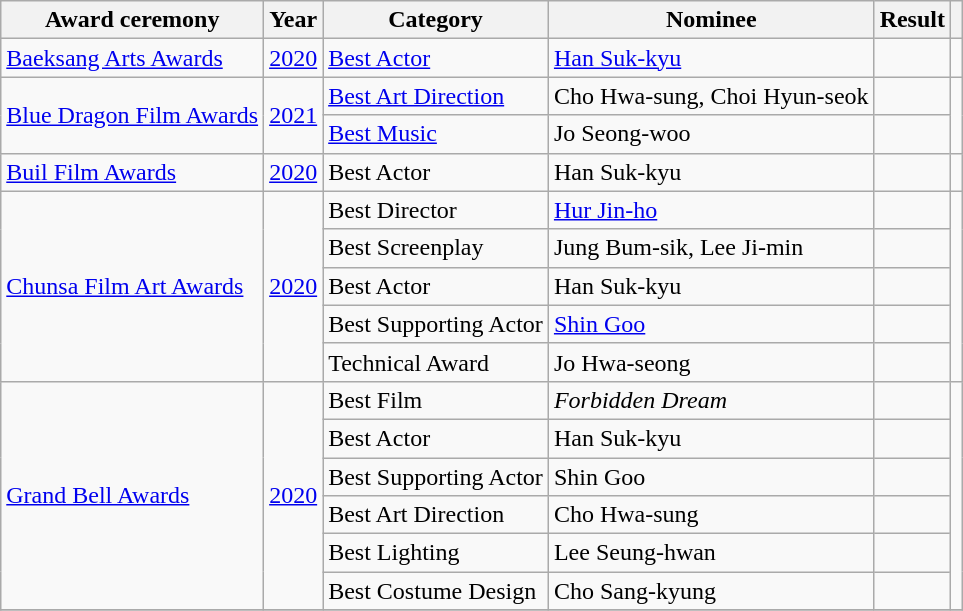<table class="wikitable plainrowheaders sortable">
<tr>
<th scope="col">Award ceremony</th>
<th scope="col">Year</th>
<th scope="col">Category</th>
<th scope="col">Nominee</th>
<th scope="col">Result</th>
<th scope="col" class="unsortable"></th>
</tr>
<tr>
<td><a href='#'>Baeksang Arts Awards</a></td>
<td style="text-align:center"><a href='#'>2020</a></td>
<td><a href='#'>Best Actor</a></td>
<td><a href='#'>Han Suk-kyu</a></td>
<td></td>
<td align="center"></td>
</tr>
<tr>
<td rowspan="2"><a href='#'>Blue Dragon Film Awards</a></td>
<td style="text-align:center" rowspan="2"><a href='#'>2021</a></td>
<td><a href='#'>Best Art Direction</a></td>
<td>Cho Hwa-sung, Choi Hyun-seok</td>
<td></td>
<td align="center" rowspan="2"></td>
</tr>
<tr>
<td><a href='#'>Best Music</a></td>
<td>Jo Seong-woo</td>
<td></td>
</tr>
<tr>
<td><a href='#'>Buil Film Awards</a></td>
<td style="text-align:center"><a href='#'>2020</a></td>
<td>Best Actor</td>
<td>Han Suk-kyu</td>
<td></td>
<td align="center"></td>
</tr>
<tr>
<td rowspan="5"><a href='#'>Chunsa Film Art Awards</a></td>
<td style="text-align:center" rowspan="5"><a href='#'>2020</a></td>
<td>Best Director</td>
<td><a href='#'>Hur Jin-ho</a></td>
<td></td>
<td style="text-align:center" rowspan="5"></td>
</tr>
<tr>
<td>Best Screenplay</td>
<td>Jung Bum-sik, Lee Ji-min</td>
<td></td>
</tr>
<tr>
<td>Best Actor</td>
<td>Han Suk-kyu</td>
<td></td>
</tr>
<tr>
<td>Best Supporting Actor</td>
<td><a href='#'>Shin Goo</a></td>
<td></td>
</tr>
<tr>
<td>Technical Award</td>
<td>Jo Hwa-seong</td>
<td></td>
</tr>
<tr>
<td rowspan="6"><a href='#'>Grand Bell Awards</a></td>
<td style="text-align:center" rowspan="6"><a href='#'>2020</a></td>
<td>Best Film</td>
<td><em>Forbidden Dream</em></td>
<td></td>
<td style="text-align:center" rowspan="6"></td>
</tr>
<tr>
<td>Best Actor</td>
<td>Han Suk-kyu</td>
<td></td>
</tr>
<tr>
<td>Best Supporting Actor</td>
<td>Shin Goo</td>
<td></td>
</tr>
<tr>
<td>Best Art Direction</td>
<td>Cho Hwa-sung</td>
<td></td>
</tr>
<tr>
<td>Best Lighting</td>
<td>Lee Seung-hwan</td>
<td></td>
</tr>
<tr>
<td>Best Costume Design</td>
<td>Cho Sang-kyung</td>
<td></td>
</tr>
<tr>
</tr>
</table>
